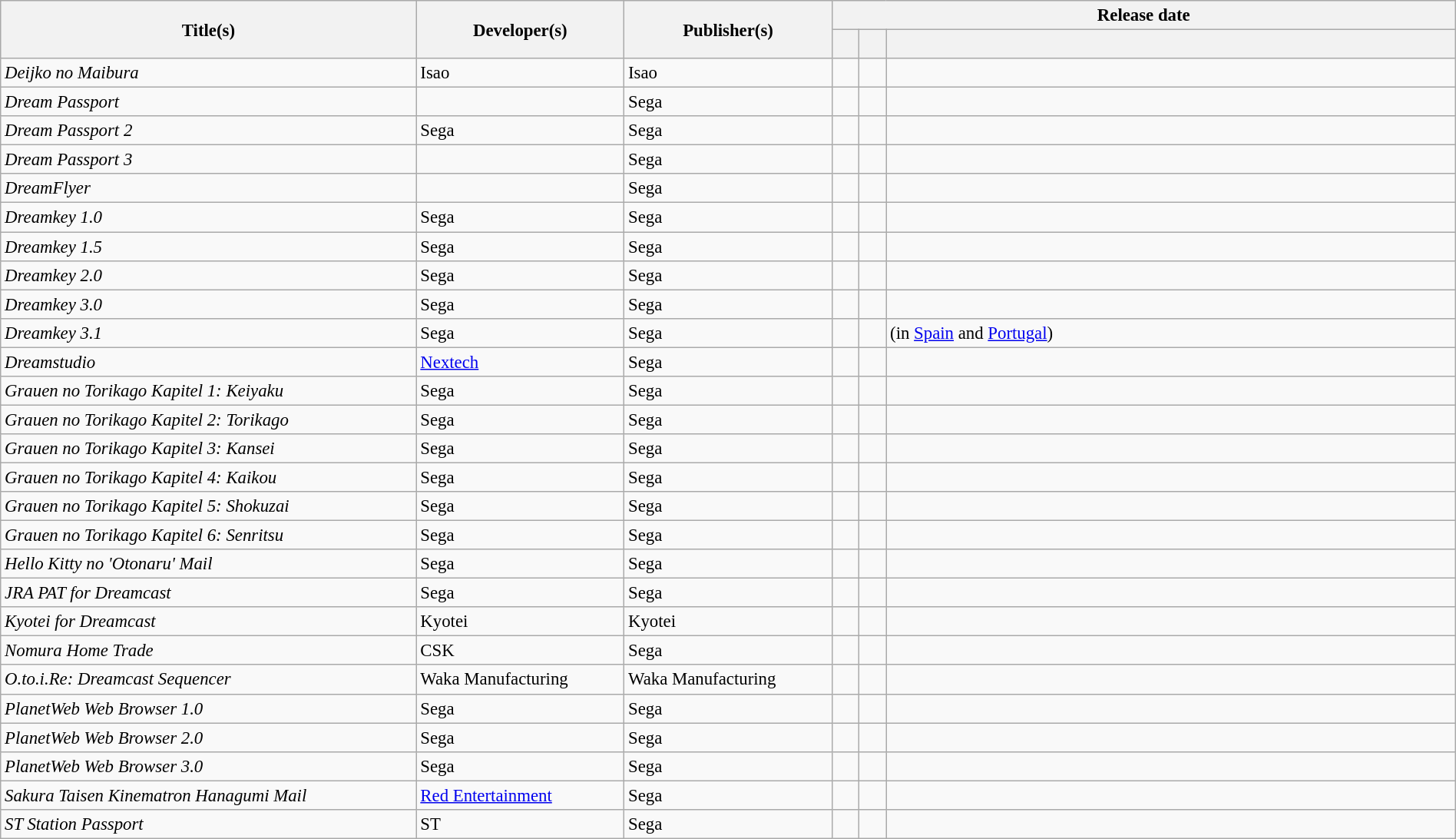<table class="wikitable sortable sticky-header-multi" style="width:100%; font-size:95%;">
<tr>
<th rowspan="2" style="width:20%;">Title(s)<br></th>
<th rowspan="2" style="width:10%;">Developer(s)</th>
<th rowspan="2" style="width:10%;">Publisher(s)<br></th>
<th colspan="3" style="width:30%;">Release date</th>
</tr>
<tr>
<th><br></th>
<th></th>
<th></th>
</tr>
<tr>
<td><em>Deijko no Maibura</em></td>
<td>Isao</td>
<td>Isao</td>
<td></td>
<td></td>
<td></td>
</tr>
<tr>
<td><em>Dream Passport</em></td>
<td></td>
<td>Sega</td>
<td></td>
<td></td>
<td></td>
</tr>
<tr>
<td><em>Dream Passport 2</em></td>
<td>Sega</td>
<td>Sega</td>
<td></td>
<td></td>
<td></td>
</tr>
<tr>
<td><em>Dream Passport 3</em></td>
<td></td>
<td>Sega</td>
<td></td>
<td></td>
<td></td>
</tr>
<tr>
<td><em>DreamFlyer</em></td>
<td></td>
<td>Sega</td>
<td></td>
<td></td>
<td></td>
</tr>
<tr>
<td><em>Dreamkey 1.0</em></td>
<td>Sega</td>
<td>Sega</td>
<td></td>
<td></td>
<td></td>
</tr>
<tr>
<td><em>Dreamkey 1.5</em></td>
<td>Sega</td>
<td>Sega</td>
<td></td>
<td></td>
<td></td>
</tr>
<tr>
<td><em>Dreamkey 2.0</em></td>
<td>Sega</td>
<td>Sega</td>
<td></td>
<td></td>
<td></td>
</tr>
<tr>
<td><em>Dreamkey 3.0</em></td>
<td>Sega</td>
<td>Sega</td>
<td></td>
<td></td>
<td></td>
</tr>
<tr>
<td><em>Dreamkey 3.1</em></td>
<td>Sega</td>
<td>Sega</td>
<td></td>
<td></td>
<td> (in <a href='#'>Spain</a> and <a href='#'>Portugal</a>)</td>
</tr>
<tr>
<td><em>Dreamstudio</em></td>
<td><a href='#'>Nextech</a></td>
<td>Sega</td>
<td></td>
<td></td>
<td></td>
</tr>
<tr>
<td><em>Grauen no Torikago Kapitel 1: Keiyaku</em></td>
<td>Sega</td>
<td>Sega</td>
<td></td>
<td></td>
<td></td>
</tr>
<tr>
<td><em>Grauen no Torikago Kapitel 2: Torikago</em></td>
<td>Sega</td>
<td>Sega</td>
<td></td>
<td></td>
<td></td>
</tr>
<tr>
<td><em>Grauen no Torikago Kapitel 3: Kansei</em></td>
<td>Sega</td>
<td>Sega</td>
<td></td>
<td></td>
<td></td>
</tr>
<tr>
<td><em>Grauen no Torikago Kapitel 4: Kaikou</em></td>
<td>Sega</td>
<td>Sega</td>
<td></td>
<td></td>
<td></td>
</tr>
<tr>
<td><em>Grauen no Torikago Kapitel 5: Shokuzai</em></td>
<td>Sega</td>
<td>Sega</td>
<td></td>
<td></td>
<td></td>
</tr>
<tr>
<td><em>Grauen no Torikago Kapitel 6: Senritsu</em></td>
<td>Sega</td>
<td>Sega</td>
<td></td>
<td></td>
<td></td>
</tr>
<tr>
<td><em>Hello Kitty no 'Otonaru' Mail</em></td>
<td>Sega</td>
<td>Sega</td>
<td></td>
<td></td>
<td></td>
</tr>
<tr>
<td><em>JRA PAT for Dreamcast</em></td>
<td>Sega</td>
<td>Sega</td>
<td></td>
<td></td>
<td></td>
</tr>
<tr>
<td><em>Kyotei for Dreamcast</em></td>
<td>Kyotei</td>
<td>Kyotei</td>
<td></td>
<td></td>
<td></td>
</tr>
<tr>
<td><em>Nomura Home Trade</em></td>
<td>CSK</td>
<td>Sega</td>
<td></td>
<td></td>
<td></td>
</tr>
<tr>
<td><em>O.to.i.Re: Dreamcast Sequencer</em></td>
<td>Waka Manufacturing</td>
<td>Waka Manufacturing</td>
<td></td>
<td></td>
<td></td>
</tr>
<tr>
<td><em>PlanetWeb Web Browser 1.0</em></td>
<td>Sega</td>
<td>Sega</td>
<td></td>
<td></td>
<td></td>
</tr>
<tr>
<td><em>PlanetWeb Web Browser 2.0</em></td>
<td>Sega</td>
<td>Sega</td>
<td></td>
<td></td>
<td></td>
</tr>
<tr>
<td><em>PlanetWeb Web Browser 3.0</em></td>
<td>Sega</td>
<td>Sega</td>
<td></td>
<td></td>
<td></td>
</tr>
<tr>
<td><em>Sakura Taisen Kinematron Hanagumi Mail</em></td>
<td><a href='#'>Red Entertainment</a></td>
<td>Sega</td>
<td></td>
<td></td>
<td></td>
</tr>
<tr>
<td><em>ST Station Passport</em></td>
<td>ST</td>
<td>Sega</td>
<td></td>
<td></td>
<td></td>
</tr>
</table>
